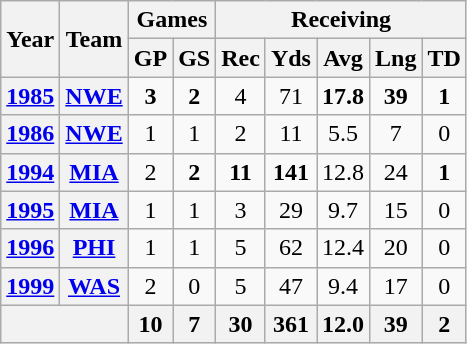<table class="wikitable" style="text-align:center">
<tr>
<th rowspan="2">Year</th>
<th rowspan="2">Team</th>
<th colspan="2">Games</th>
<th colspan="5">Receiving</th>
</tr>
<tr>
<th>GP</th>
<th>GS</th>
<th>Rec</th>
<th>Yds</th>
<th>Avg</th>
<th>Lng</th>
<th>TD</th>
</tr>
<tr>
<th><a href='#'>1985</a></th>
<th><a href='#'>NWE</a></th>
<td><strong>3</strong></td>
<td><strong>2</strong></td>
<td>4</td>
<td>71</td>
<td><strong>17.8</strong></td>
<td><strong>39</strong></td>
<td><strong>1</strong></td>
</tr>
<tr>
<th><a href='#'>1986</a></th>
<th><a href='#'>NWE</a></th>
<td>1</td>
<td>1</td>
<td>2</td>
<td>11</td>
<td>5.5</td>
<td>7</td>
<td>0</td>
</tr>
<tr>
<th><a href='#'>1994</a></th>
<th><a href='#'>MIA</a></th>
<td>2</td>
<td><strong>2</strong></td>
<td><strong>11</strong></td>
<td><strong>141</strong></td>
<td>12.8</td>
<td>24</td>
<td><strong>1</strong></td>
</tr>
<tr>
<th><a href='#'>1995</a></th>
<th><a href='#'>MIA</a></th>
<td>1</td>
<td>1</td>
<td>3</td>
<td>29</td>
<td>9.7</td>
<td>15</td>
<td>0</td>
</tr>
<tr>
<th><a href='#'>1996</a></th>
<th><a href='#'>PHI</a></th>
<td>1</td>
<td>1</td>
<td>5</td>
<td>62</td>
<td>12.4</td>
<td>20</td>
<td>0</td>
</tr>
<tr>
<th><a href='#'>1999</a></th>
<th><a href='#'>WAS</a></th>
<td>2</td>
<td>0</td>
<td>5</td>
<td>47</td>
<td>9.4</td>
<td>17</td>
<td>0</td>
</tr>
<tr>
<th colspan="2"></th>
<th>10</th>
<th>7</th>
<th>30</th>
<th>361</th>
<th>12.0</th>
<th>39</th>
<th>2</th>
</tr>
</table>
